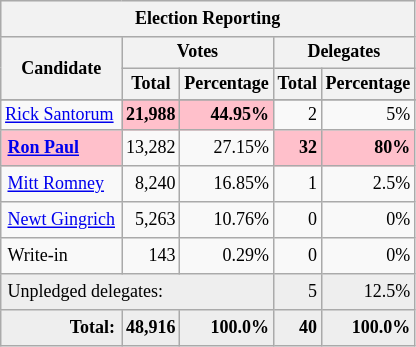<table class="wikitable" style="font-size:12px;">
<tr bgcolor="#e9e9e9">
<th colspan="5" style="padding:4px;">Election Reporting</th>
</tr>
<tr bgcolor="#eeeeee">
<th rowspan="2">Candidate</th>
<th colspan="2">Votes</th>
<th colspan="2">Delegates</th>
</tr>
<tr>
<th>Total</th>
<th>Percentage</th>
<th>Total</th>
<th>Percentage</th>
</tr>
<tr bgcolor="#EEEEEE">
</tr>
<tr align="right">
<td align="left"><a href='#'>Rick Santorum</a></td>
<td bgcolor="pink"><strong>21,988</strong></td>
<td bgcolor="pink"><strong>44.95%</strong></td>
<td>2</td>
<td>5%</td>
</tr>
<tr style="text-align:right;">
<td bgcolor="pink" style="text-align:left; padding:4px;"> <strong><a href='#'>Ron Paul</a></strong></td>
<td>13,282</td>
<td>27.15%</td>
<td bgcolor="pink"><strong>32</strong></td>
<td bgcolor="pink"><strong>80%</strong></td>
</tr>
<tr style="text-align:right;">
<td style="text-align:left; padding:4px;"><a href='#'>Mitt Romney</a></td>
<td>8,240</td>
<td>16.85%</td>
<td>1</td>
<td>2.5%</td>
</tr>
<tr style="text-align:right;">
<td style="text-align:left; padding:4px;"><a href='#'>Newt Gingrich</a></td>
<td>5,263</td>
<td>10.76%</td>
<td>0</td>
<td>0%</td>
</tr>
<tr style="text-align:right;">
<td style="text-align:left; padding:4px;">Write-in</td>
<td>143</td>
<td>0.29%</td>
<td>0</td>
<td>0%</td>
</tr>
<tr style="text-align:right; background:#EEE;">
<td colspan="3" style="text-align:left; padding:4px;">Unpledged delegates:</td>
<td>5</td>
<td>12.5%</td>
</tr>
<tr bgcolor="#EEEEEE" style="text-align:right;">
<td style="padding:4px;"><strong>Total:</strong></td>
<td><strong>48,916</strong></td>
<td><strong>100.0%</strong></td>
<td><strong>40</strong></td>
<td><strong>100.0%</strong></td>
</tr>
</table>
